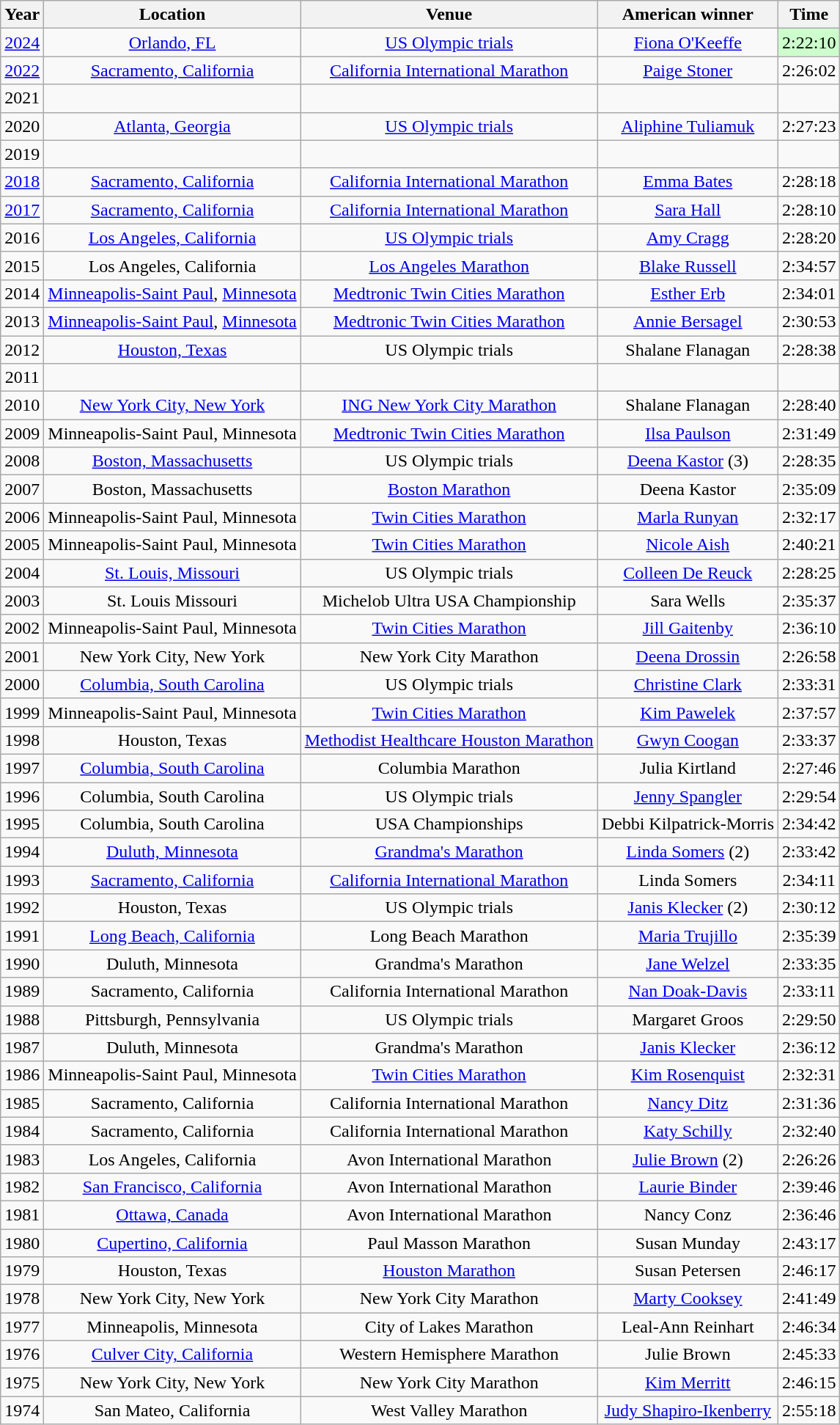<table class="wikitable sortable" style="text-align:center">
<tr>
<th>Year</th>
<th class=unsortable>Location</th>
<th class=unsortable>Venue</th>
<th class=unsortable>American winner</th>
<th>Time</th>
</tr>
<tr>
<td><a href='#'>2024</a></td>
<td><a href='#'>Orlando, FL</a></td>
<td><a href='#'>US Olympic trials</a></td>
<td><a href='#'>Fiona O'Keeffe</a></td>
<td bgcolor="#CCFFCC">2:22:10</td>
</tr>
<tr>
<td><a href='#'>2022</a></td>
<td><a href='#'>Sacramento, California</a></td>
<td><a href='#'>California International Marathon</a></td>
<td><a href='#'>Paige Stoner</a></td>
<td>2:26:02</td>
</tr>
<tr>
<td>2021</td>
<td></td>
<td></td>
<td></td>
<td></td>
</tr>
<tr>
<td>2020</td>
<td><a href='#'>Atlanta, Georgia</a></td>
<td><a href='#'>US Olympic trials</a></td>
<td><a href='#'>Aliphine Tuliamuk</a></td>
<td>2:27:23</td>
</tr>
<tr>
<td>2019</td>
<td></td>
<td></td>
<td></td>
<td></td>
</tr>
<tr>
<td><a href='#'>2018</a></td>
<td><a href='#'>Sacramento, California</a></td>
<td><a href='#'>California International Marathon</a></td>
<td><a href='#'>Emma Bates</a></td>
<td>2:28:18</td>
</tr>
<tr>
<td><a href='#'>2017</a></td>
<td><a href='#'>Sacramento, California</a></td>
<td><a href='#'>California International Marathon</a></td>
<td><a href='#'>Sara Hall</a></td>
<td>2:28:10</td>
</tr>
<tr>
<td>2016</td>
<td><a href='#'>Los Angeles, California</a></td>
<td><a href='#'>US Olympic trials</a></td>
<td><a href='#'>Amy Cragg</a></td>
<td>2:28:20</td>
</tr>
<tr>
<td>2015</td>
<td>Los Angeles, California</td>
<td><a href='#'>Los Angeles Marathon</a></td>
<td><a href='#'>Blake Russell</a></td>
<td>2:34:57</td>
</tr>
<tr>
<td>2014</td>
<td><a href='#'>Minneapolis-Saint Paul</a>, <a href='#'>Minnesota</a></td>
<td><a href='#'>Medtronic Twin Cities Marathon</a></td>
<td><a href='#'>Esther Erb</a></td>
<td>2:34:01</td>
</tr>
<tr>
<td>2013</td>
<td><a href='#'>Minneapolis-Saint Paul</a>, <a href='#'>Minnesota</a></td>
<td><a href='#'>Medtronic Twin Cities Marathon</a></td>
<td><a href='#'>Annie Bersagel</a></td>
<td>2:30:53</td>
</tr>
<tr>
<td>2012</td>
<td><a href='#'>Houston, Texas</a></td>
<td>US Olympic trials</td>
<td>Shalane Flanagan</td>
<td>2:28:38</td>
</tr>
<tr>
<td>2011</td>
<td></td>
<td></td>
<td></td>
<td></td>
</tr>
<tr>
<td>2010</td>
<td><a href='#'>New York City, New York</a></td>
<td><a href='#'>ING New York City Marathon</a></td>
<td>Shalane Flanagan</td>
<td>2:28:40</td>
</tr>
<tr>
<td>2009</td>
<td>Minneapolis-Saint Paul, Minnesota</td>
<td><a href='#'>Medtronic Twin Cities Marathon</a></td>
<td><a href='#'>Ilsa Paulson</a></td>
<td>2:31:49</td>
</tr>
<tr>
<td>2008</td>
<td><a href='#'>Boston, Massachusetts</a></td>
<td>US Olympic trials</td>
<td><a href='#'>Deena Kastor</a> (3)</td>
<td>2:28:35</td>
</tr>
<tr>
<td>2007</td>
<td>Boston, Massachusetts</td>
<td><a href='#'>Boston Marathon</a></td>
<td>Deena Kastor</td>
<td>2:35:09</td>
</tr>
<tr>
<td>2006</td>
<td>Minneapolis-Saint Paul, Minnesota</td>
<td><a href='#'>Twin Cities Marathon</a></td>
<td><a href='#'>Marla Runyan</a></td>
<td>2:32:17</td>
</tr>
<tr>
<td>2005</td>
<td>Minneapolis-Saint Paul, Minnesota</td>
<td><a href='#'>Twin Cities Marathon</a></td>
<td><a href='#'>Nicole Aish</a></td>
<td>2:40:21</td>
</tr>
<tr>
<td>2004</td>
<td><a href='#'>St. Louis, Missouri</a></td>
<td>US Olympic trials</td>
<td><a href='#'>Colleen De Reuck</a></td>
<td>2:28:25</td>
</tr>
<tr>
<td>2003</td>
<td>St. Louis Missouri</td>
<td>Michelob Ultra USA Championship</td>
<td>Sara Wells</td>
<td>2:35:37</td>
</tr>
<tr>
<td>2002</td>
<td>Minneapolis-Saint Paul, Minnesota</td>
<td><a href='#'>Twin Cities Marathon</a></td>
<td><a href='#'>Jill Gaitenby</a></td>
<td>2:36:10</td>
</tr>
<tr>
<td>2001</td>
<td>New York City, New York</td>
<td>New York City Marathon</td>
<td><a href='#'>Deena Drossin</a></td>
<td>2:26:58</td>
</tr>
<tr>
<td>2000</td>
<td><a href='#'>Columbia, South Carolina</a></td>
<td>US Olympic trials</td>
<td><a href='#'>Christine Clark</a></td>
<td>2:33:31</td>
</tr>
<tr>
<td>1999</td>
<td>Minneapolis-Saint Paul, Minnesota</td>
<td><a href='#'>Twin Cities Marathon</a></td>
<td><a href='#'>Kim Pawelek</a></td>
<td>2:37:57</td>
</tr>
<tr>
<td>1998</td>
<td>Houston, Texas</td>
<td><a href='#'>Methodist Healthcare Houston Marathon</a></td>
<td><a href='#'>Gwyn Coogan</a></td>
<td>2:33:37</td>
</tr>
<tr>
<td>1997</td>
<td><a href='#'>Columbia, South Carolina</a></td>
<td>Columbia Marathon</td>
<td>Julia Kirtland</td>
<td>2:27:46</td>
</tr>
<tr>
<td>1996</td>
<td>Columbia, South Carolina</td>
<td>US Olympic trials</td>
<td><a href='#'>Jenny Spangler</a></td>
<td>2:29:54</td>
</tr>
<tr>
<td>1995</td>
<td>Columbia, South Carolina</td>
<td>USA Championships</td>
<td>Debbi Kilpatrick-Morris</td>
<td>2:34:42</td>
</tr>
<tr>
<td>1994</td>
<td><a href='#'>Duluth, Minnesota</a></td>
<td><a href='#'>Grandma's Marathon</a></td>
<td><a href='#'>Linda Somers</a> (2)</td>
<td>2:33:42</td>
</tr>
<tr>
<td>1993</td>
<td><a href='#'>Sacramento, California</a></td>
<td><a href='#'>California International Marathon</a></td>
<td>Linda Somers</td>
<td>2:34:11</td>
</tr>
<tr>
<td>1992</td>
<td>Houston, Texas</td>
<td>US Olympic trials</td>
<td><a href='#'>Janis Klecker</a> (2)</td>
<td>2:30:12</td>
</tr>
<tr>
<td>1991</td>
<td><a href='#'>Long Beach, California</a></td>
<td>Long Beach Marathon</td>
<td><a href='#'>Maria Trujillo</a></td>
<td>2:35:39</td>
</tr>
<tr>
<td>1990</td>
<td>Duluth, Minnesota</td>
<td>Grandma's Marathon</td>
<td><a href='#'>Jane Welzel</a></td>
<td>2:33:35</td>
</tr>
<tr>
<td>1989</td>
<td>Sacramento, California</td>
<td>California International Marathon</td>
<td><a href='#'>Nan Doak-Davis</a></td>
<td>2:33:11</td>
</tr>
<tr>
<td>1988</td>
<td>Pittsburgh, Pennsylvania</td>
<td>US Olympic trials</td>
<td>Margaret Groos</td>
<td>2:29:50</td>
</tr>
<tr>
<td>1987</td>
<td>Duluth, Minnesota</td>
<td>Grandma's Marathon</td>
<td><a href='#'>Janis Klecker</a></td>
<td>2:36:12</td>
</tr>
<tr>
<td>1986</td>
<td>Minneapolis-Saint Paul, Minnesota</td>
<td><a href='#'>Twin Cities Marathon</a></td>
<td><a href='#'>Kim Rosenquist</a></td>
<td>2:32:31</td>
</tr>
<tr>
<td>1985</td>
<td>Sacramento, California</td>
<td>California International Marathon</td>
<td><a href='#'>Nancy Ditz</a></td>
<td>2:31:36</td>
</tr>
<tr>
<td>1984</td>
<td>Sacramento, California</td>
<td>California International Marathon</td>
<td><a href='#'>Katy Schilly</a></td>
<td>2:32:40</td>
</tr>
<tr>
<td>1983</td>
<td>Los Angeles, California</td>
<td>Avon International Marathon</td>
<td><a href='#'>Julie Brown</a> (2)</td>
<td>2:26:26</td>
</tr>
<tr>
<td>1982</td>
<td><a href='#'>San Francisco, California</a></td>
<td>Avon International Marathon</td>
<td><a href='#'>Laurie Binder</a></td>
<td>2:39:46</td>
</tr>
<tr>
<td>1981</td>
<td><a href='#'>Ottawa, Canada</a></td>
<td>Avon International Marathon</td>
<td>Nancy Conz</td>
<td>2:36:46</td>
</tr>
<tr>
<td>1980</td>
<td><a href='#'>Cupertino, California</a></td>
<td>Paul Masson Marathon</td>
<td>Susan Munday</td>
<td>2:43:17</td>
</tr>
<tr>
<td>1979</td>
<td>Houston, Texas</td>
<td><a href='#'>Houston Marathon</a></td>
<td>Susan Petersen</td>
<td>2:46:17</td>
</tr>
<tr>
<td>1978</td>
<td>New York City, New York</td>
<td>New York City Marathon</td>
<td><a href='#'>Marty Cooksey</a></td>
<td>2:41:49</td>
</tr>
<tr>
<td>1977</td>
<td>Minneapolis, Minnesota</td>
<td>City of Lakes Marathon</td>
<td>Leal-Ann Reinhart</td>
<td>2:46:34</td>
</tr>
<tr>
<td>1976</td>
<td><a href='#'>Culver City, California</a></td>
<td>Western Hemisphere Marathon</td>
<td>Julie Brown</td>
<td>2:45:33</td>
</tr>
<tr>
<td>1975</td>
<td>New York City, New York</td>
<td>New York City Marathon</td>
<td><a href='#'>Kim Merritt</a></td>
<td>2:46:15</td>
</tr>
<tr>
<td>1974</td>
<td>San Mateo, California</td>
<td>West Valley Marathon</td>
<td><a href='#'>Judy Shapiro-Ikenberry</a></td>
<td>2:55:18</td>
</tr>
</table>
